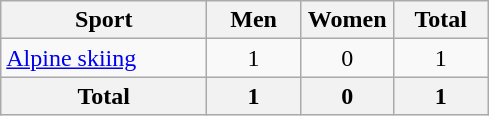<table class="wikitable sortable" style=text-align:center>
<tr>
<th width=130>Sport</th>
<th width=55>Men</th>
<th width=55>Women</th>
<th width=55>Total</th>
</tr>
<tr>
<td align=left><a href='#'>Alpine skiing</a></td>
<td>1</td>
<td>0</td>
<td>1</td>
</tr>
<tr>
<th>Total</th>
<th>1</th>
<th>0</th>
<th>1</th>
</tr>
</table>
